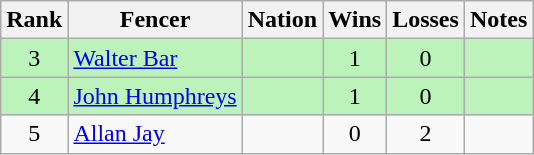<table class="wikitable sortable" style="text-align:center">
<tr>
<th>Rank</th>
<th>Fencer</th>
<th>Nation</th>
<th>Wins</th>
<th>Losses</th>
<th>Notes</th>
</tr>
<tr bgcolor=bbf3bb>
<td>3</td>
<td align=left><a href='#'>Walter Bar</a></td>
<td align=left></td>
<td>1</td>
<td>0</td>
<td></td>
</tr>
<tr bgcolor=bbf3bb>
<td>4</td>
<td align=left><a href='#'>John Humphreys</a></td>
<td align=left></td>
<td>1</td>
<td>0</td>
<td></td>
</tr>
<tr>
<td>5</td>
<td align=left><a href='#'>Allan Jay</a></td>
<td align=left></td>
<td>0</td>
<td>2</td>
<td></td>
</tr>
</table>
